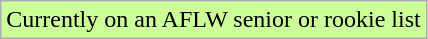<table class="wikitable">
<tr bgcolor="#CCFF99">
<td>Currently on an AFLW senior or rookie list</td>
</tr>
</table>
